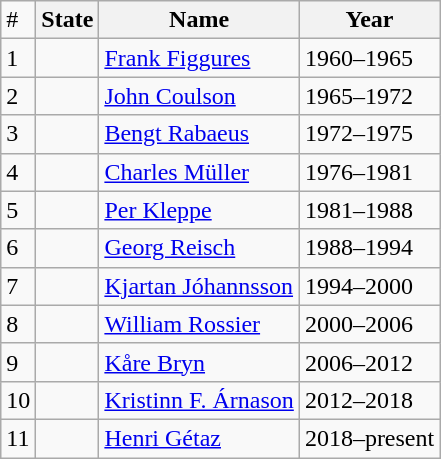<table class="wikitable sortable">
<tr>
<td>#</td>
<th>State</th>
<th>Name</th>
<th>Year</th>
</tr>
<tr>
<td>1</td>
<td></td>
<td><a href='#'>Frank Figgures</a></td>
<td>1960–1965</td>
</tr>
<tr>
<td>2</td>
<td></td>
<td><a href='#'>John Coulson</a></td>
<td>1965–1972</td>
</tr>
<tr>
<td>3</td>
<td></td>
<td><a href='#'>Bengt Rabaeus</a></td>
<td>1972–1975</td>
</tr>
<tr>
<td>4</td>
<td></td>
<td><a href='#'>Charles Müller</a></td>
<td>1976–1981</td>
</tr>
<tr>
<td>5</td>
<td></td>
<td><a href='#'>Per Kleppe</a></td>
<td>1981–1988</td>
</tr>
<tr>
<td>6</td>
<td></td>
<td><a href='#'>Georg Reisch</a></td>
<td>1988–1994</td>
</tr>
<tr>
<td>7</td>
<td></td>
<td><a href='#'>Kjartan Jóhannsson</a></td>
<td>1994–2000</td>
</tr>
<tr>
<td>8</td>
<td></td>
<td><a href='#'>William Rossier</a></td>
<td>2000–2006</td>
</tr>
<tr>
<td>9</td>
<td></td>
<td><a href='#'>Kåre Bryn</a></td>
<td>2006–2012</td>
</tr>
<tr>
<td>10</td>
<td></td>
<td><a href='#'>Kristinn F. Árnason</a></td>
<td>2012–2018</td>
</tr>
<tr>
<td>11</td>
<td></td>
<td><a href='#'>Henri Gétaz</a></td>
<td>2018–present</td>
</tr>
</table>
